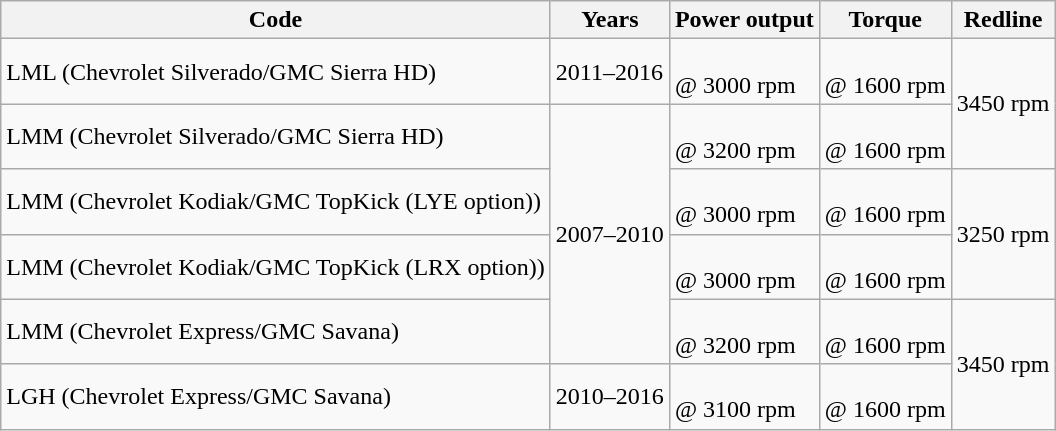<table class="wikitable">
<tr>
<th>Code</th>
<th>Years</th>
<th>Power output</th>
<th>Torque</th>
<th>Redline</th>
</tr>
<tr>
<td>LML (Chevrolet Silverado/GMC Sierra HD)</td>
<td>2011–2016</td>
<td><br>@ 3000 rpm</td>
<td><br>@ 1600 rpm</td>
<td rowspan=2>3450 rpm</td>
</tr>
<tr>
<td>LMM (Chevrolet Silverado/GMC Sierra HD)</td>
<td rowspan="4">2007–2010</td>
<td><br>@ 3200 rpm</td>
<td><br>@ 1600 rpm</td>
</tr>
<tr>
<td>LMM (Chevrolet Kodiak/GMC TopKick (LYE option))</td>
<td><br>@ 3000 rpm</td>
<td><br>@ 1600 rpm</td>
<td rowspan=2>3250 rpm</td>
</tr>
<tr>
<td>LMM (Chevrolet Kodiak/GMC TopKick (LRX option))</td>
<td><br>@ 3000 rpm</td>
<td><br>@ 1600 rpm</td>
</tr>
<tr>
<td>LMM (Chevrolet Express/GMC Savana)</td>
<td><br>@ 3200 rpm</td>
<td><br>@ 1600 rpm</td>
<td rowspan=2>3450 rpm</td>
</tr>
<tr>
<td>LGH (Chevrolet Express/GMC Savana)</td>
<td>2010–2016</td>
<td><br>@ 3100 rpm</td>
<td><br>@ 1600 rpm</td>
</tr>
</table>
